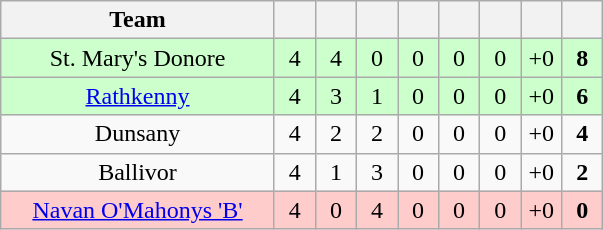<table class="wikitable" style="text-align:center">
<tr>
<th width="175">Team</th>
<th width="20"></th>
<th width="20"></th>
<th width="20"></th>
<th width="20"></th>
<th width="20"></th>
<th width="20"></th>
<th width="20"></th>
<th width="20"></th>
</tr>
<tr style="background:#cfc;">
<td>St. Mary's Donore</td>
<td>4</td>
<td>4</td>
<td>0</td>
<td>0</td>
<td>0</td>
<td>0</td>
<td>+0</td>
<td><strong>8</strong></td>
</tr>
<tr style="background:#cfc;">
<td><a href='#'>Rathkenny</a></td>
<td>4</td>
<td>3</td>
<td>1</td>
<td>0</td>
<td>0</td>
<td>0</td>
<td>+0</td>
<td><strong>6</strong></td>
</tr>
<tr>
<td>Dunsany</td>
<td>4</td>
<td>2</td>
<td>2</td>
<td>0</td>
<td>0</td>
<td>0</td>
<td>+0</td>
<td><strong>4</strong></td>
</tr>
<tr>
<td>Ballivor</td>
<td>4</td>
<td>1</td>
<td>3</td>
<td>0</td>
<td>0</td>
<td>0</td>
<td>+0</td>
<td><strong>2</strong></td>
</tr>
<tr style="background:#fcc;">
<td><a href='#'>Navan O'Mahonys 'B'</a></td>
<td>4</td>
<td>0</td>
<td>4</td>
<td>0</td>
<td>0</td>
<td>0</td>
<td>+0</td>
<td><strong>0</strong></td>
</tr>
</table>
